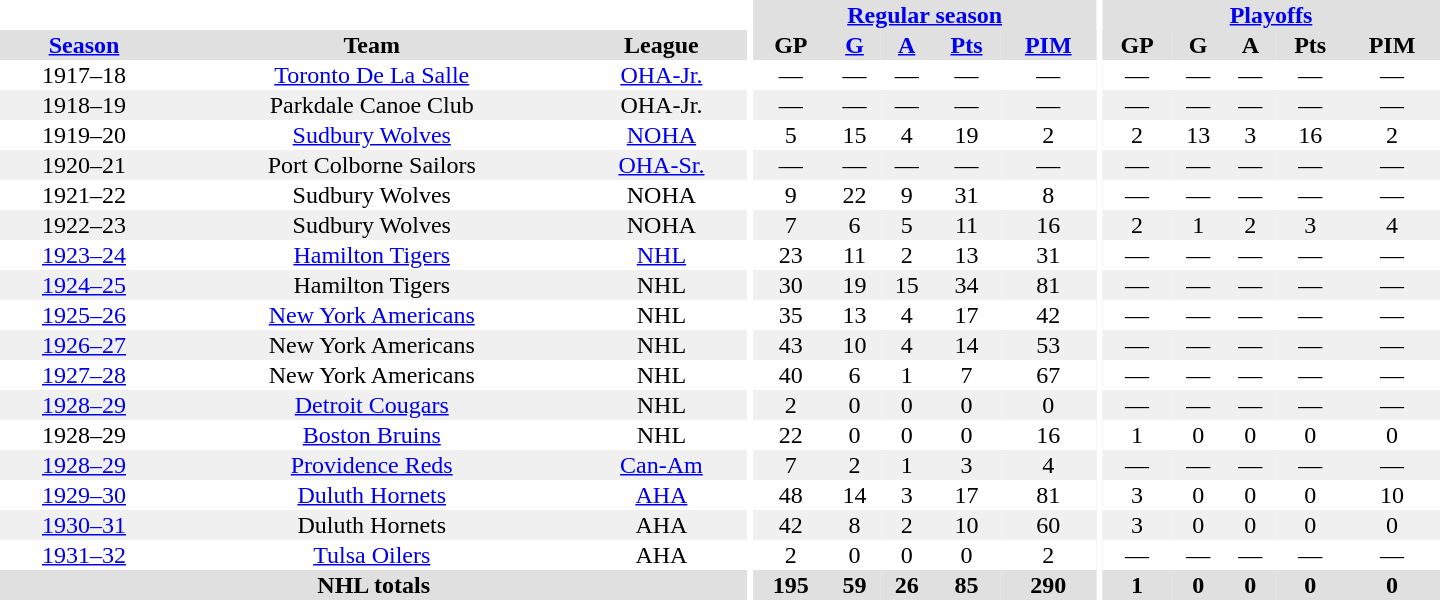<table border="0" cellpadding="1" cellspacing="0" style="text-align:center; width:60em">
<tr bgcolor="#e0e0e0">
<th colspan="3" bgcolor="#ffffff"></th>
<th rowspan="100" bgcolor="#ffffff"></th>
<th colspan="5"><a href='#'>Regular season</a></th>
<th rowspan="100" bgcolor="#ffffff"></th>
<th colspan="5"><a href='#'>Playoffs</a></th>
</tr>
<tr bgcolor="#e0e0e0">
<th><a href='#'>Season</a></th>
<th>Team</th>
<th>League</th>
<th>GP</th>
<th><a href='#'>G</a></th>
<th><a href='#'>A</a></th>
<th><a href='#'>Pts</a></th>
<th><a href='#'>PIM</a></th>
<th>GP</th>
<th>G</th>
<th>A</th>
<th>Pts</th>
<th>PIM</th>
</tr>
<tr>
<td>1917–18</td>
<td><a href='#'>Toronto De La Salle</a></td>
<td><a href='#'>OHA-Jr.</a></td>
<td>—</td>
<td>—</td>
<td>—</td>
<td>—</td>
<td>—</td>
<td>—</td>
<td>—</td>
<td>—</td>
<td>—</td>
<td>—</td>
</tr>
<tr bgcolor="#f0f0f0">
<td>1918–19</td>
<td>Parkdale Canoe Club</td>
<td>OHA-Jr.</td>
<td>—</td>
<td>—</td>
<td>—</td>
<td>—</td>
<td>—</td>
<td>—</td>
<td>—</td>
<td>—</td>
<td>—</td>
<td>—</td>
</tr>
<tr>
<td>1919–20</td>
<td><a href='#'>Sudbury Wolves</a></td>
<td><a href='#'>NOHA</a></td>
<td>5</td>
<td>15</td>
<td>4</td>
<td>19</td>
<td>2</td>
<td>2</td>
<td>13</td>
<td>3</td>
<td>16</td>
<td>2</td>
</tr>
<tr bgcolor="#f0f0f0">
<td>1920–21</td>
<td>Port Colborne Sailors</td>
<td><a href='#'>OHA-Sr.</a></td>
<td>—</td>
<td>—</td>
<td>—</td>
<td>—</td>
<td>—</td>
<td>—</td>
<td>—</td>
<td>—</td>
<td>—</td>
<td>—</td>
</tr>
<tr>
<td>1921–22</td>
<td>Sudbury Wolves</td>
<td>NOHA</td>
<td>9</td>
<td>22</td>
<td>9</td>
<td>31</td>
<td>8</td>
<td>—</td>
<td>—</td>
<td>—</td>
<td>—</td>
<td>—</td>
</tr>
<tr bgcolor="#f0f0f0">
<td>1922–23</td>
<td>Sudbury Wolves</td>
<td>NOHA</td>
<td>7</td>
<td>6</td>
<td>5</td>
<td>11</td>
<td>16</td>
<td>2</td>
<td>1</td>
<td>2</td>
<td>3</td>
<td>4</td>
</tr>
<tr>
<td><a href='#'>1923–24</a></td>
<td><a href='#'>Hamilton Tigers</a></td>
<td><a href='#'>NHL</a></td>
<td>23</td>
<td>11</td>
<td>2</td>
<td>13</td>
<td>31</td>
<td>—</td>
<td>—</td>
<td>—</td>
<td>—</td>
<td>—</td>
</tr>
<tr bgcolor="#f0f0f0">
<td><a href='#'>1924–25</a></td>
<td>Hamilton Tigers</td>
<td>NHL</td>
<td>30</td>
<td>19</td>
<td>15</td>
<td>34</td>
<td>81</td>
<td>—</td>
<td>—</td>
<td>—</td>
<td>—</td>
<td>—</td>
</tr>
<tr>
<td><a href='#'>1925–26</a></td>
<td><a href='#'>New York Americans</a></td>
<td>NHL</td>
<td>35</td>
<td>13</td>
<td>4</td>
<td>17</td>
<td>42</td>
<td>—</td>
<td>—</td>
<td>—</td>
<td>—</td>
<td>—</td>
</tr>
<tr bgcolor="#f0f0f0">
<td><a href='#'>1926–27</a></td>
<td>New York Americans</td>
<td>NHL</td>
<td>43</td>
<td>10</td>
<td>4</td>
<td>14</td>
<td>53</td>
<td>—</td>
<td>—</td>
<td>—</td>
<td>—</td>
<td>—</td>
</tr>
<tr>
<td><a href='#'>1927–28</a></td>
<td>New York Americans</td>
<td>NHL</td>
<td>40</td>
<td>6</td>
<td>1</td>
<td>7</td>
<td>67</td>
<td>—</td>
<td>—</td>
<td>—</td>
<td>—</td>
<td>—</td>
</tr>
<tr bgcolor="#f0f0f0">
<td><a href='#'>1928–29</a></td>
<td><a href='#'>Detroit Cougars</a></td>
<td>NHL</td>
<td>2</td>
<td>0</td>
<td>0</td>
<td>0</td>
<td>0</td>
<td>—</td>
<td>—</td>
<td>—</td>
<td>—</td>
<td>—</td>
</tr>
<tr>
<td>1928–29</td>
<td><a href='#'>Boston Bruins</a></td>
<td>NHL</td>
<td>22</td>
<td>0</td>
<td>0</td>
<td>0</td>
<td>16</td>
<td>1</td>
<td>0</td>
<td>0</td>
<td>0</td>
<td>0</td>
</tr>
<tr bgcolor="#f0f0f0">
<td><a href='#'>1928–29</a></td>
<td><a href='#'>Providence Reds</a></td>
<td><a href='#'>Can-Am</a></td>
<td>7</td>
<td>2</td>
<td>1</td>
<td>3</td>
<td>4</td>
<td>—</td>
<td>—</td>
<td>—</td>
<td>—</td>
<td>—</td>
</tr>
<tr>
<td><a href='#'>1929–30</a></td>
<td><a href='#'>Duluth Hornets</a></td>
<td><a href='#'>AHA</a></td>
<td>48</td>
<td>14</td>
<td>3</td>
<td>17</td>
<td>81</td>
<td>3</td>
<td>0</td>
<td>0</td>
<td>0</td>
<td>10</td>
</tr>
<tr bgcolor="#f0f0f0">
<td><a href='#'>1930–31</a></td>
<td>Duluth Hornets</td>
<td>AHA</td>
<td>42</td>
<td>8</td>
<td>2</td>
<td>10</td>
<td>60</td>
<td>3</td>
<td>0</td>
<td>0</td>
<td>0</td>
<td>0</td>
</tr>
<tr>
<td><a href='#'>1931–32</a></td>
<td><a href='#'>Tulsa Oilers</a></td>
<td>AHA</td>
<td>2</td>
<td>0</td>
<td>0</td>
<td>0</td>
<td>2</td>
<td>—</td>
<td>—</td>
<td>—</td>
<td>—</td>
<td>—</td>
</tr>
<tr bgcolor="#e0e0e0">
<th colspan="3">NHL totals</th>
<th>195</th>
<th>59</th>
<th>26</th>
<th>85</th>
<th>290</th>
<th>1</th>
<th>0</th>
<th>0</th>
<th>0</th>
<th>0</th>
</tr>
</table>
